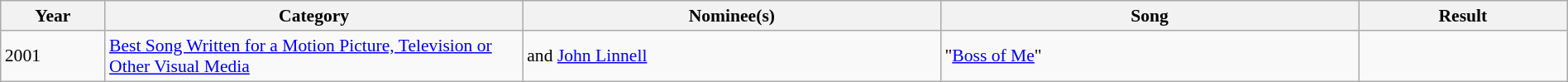<table class="wikitable" style="font-size: 90%" width=100%>
<tr>
<th width="5%">Year</th>
<th width="20%">Category</th>
<th width="20%">Nominee(s)</th>
<th width="20%">Song</th>
<th width="10%">Result</th>
</tr>
<tr>
<td>2001</td>
<td><a href='#'>Best Song Written for a Motion Picture, Television or Other Visual Media</a></td>
<td> and <a href='#'>John Linnell</a></td>
<td>"<a href='#'>Boss of Me</a>"</td>
<td></td>
</tr>
</table>
